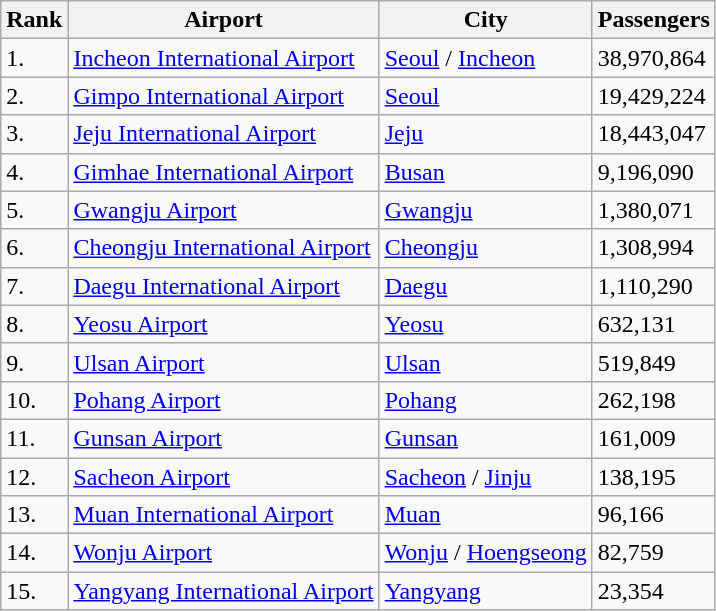<table class="wikitable">
<tr>
<th>Rank</th>
<th>Airport</th>
<th>City</th>
<th>Passengers</th>
</tr>
<tr>
<td>1.</td>
<td><a href='#'>Incheon International Airport</a></td>
<td><a href='#'>Seoul</a> / <a href='#'>Incheon</a></td>
<td>38,970,864</td>
</tr>
<tr>
<td>2.</td>
<td><a href='#'>Gimpo International Airport</a></td>
<td><a href='#'>Seoul</a></td>
<td>19,429,224</td>
</tr>
<tr>
<td>3.</td>
<td><a href='#'>Jeju International Airport</a></td>
<td><a href='#'>Jeju</a></td>
<td>18,443,047</td>
</tr>
<tr>
<td>4.</td>
<td><a href='#'>Gimhae International Airport</a></td>
<td><a href='#'>Busan</a></td>
<td>9,196,090</td>
</tr>
<tr>
<td>5.</td>
<td><a href='#'>Gwangju Airport</a></td>
<td><a href='#'>Gwangju</a></td>
<td>1,380,071</td>
</tr>
<tr>
<td>6.</td>
<td><a href='#'>Cheongju International Airport</a></td>
<td><a href='#'>Cheongju</a></td>
<td>1,308,994</td>
</tr>
<tr>
<td>7.</td>
<td><a href='#'>Daegu International Airport</a></td>
<td><a href='#'>Daegu</a></td>
<td>1,110,290</td>
</tr>
<tr>
<td>8.</td>
<td><a href='#'>Yeosu Airport</a></td>
<td><a href='#'>Yeosu</a></td>
<td>632,131</td>
</tr>
<tr>
<td>9.</td>
<td><a href='#'>Ulsan Airport</a></td>
<td><a href='#'>Ulsan</a></td>
<td>519,849</td>
</tr>
<tr>
<td>10.</td>
<td><a href='#'>Pohang Airport</a></td>
<td><a href='#'>Pohang</a></td>
<td>262,198</td>
</tr>
<tr>
<td>11.</td>
<td><a href='#'>Gunsan Airport</a></td>
<td><a href='#'>Gunsan</a></td>
<td>161,009</td>
</tr>
<tr>
<td>12.</td>
<td><a href='#'>Sacheon Airport</a></td>
<td><a href='#'>Sacheon</a> / <a href='#'>Jinju</a></td>
<td>138,195</td>
</tr>
<tr>
<td>13.</td>
<td><a href='#'>Muan International Airport</a></td>
<td><a href='#'>Muan</a></td>
<td>96,166</td>
</tr>
<tr>
<td>14.</td>
<td><a href='#'>Wonju Airport</a></td>
<td><a href='#'>Wonju</a> / <a href='#'>Hoengseong</a></td>
<td>82,759</td>
</tr>
<tr>
<td>15.</td>
<td><a href='#'>Yangyang International Airport</a></td>
<td><a href='#'>Yangyang</a></td>
<td>23,354</td>
</tr>
</table>
